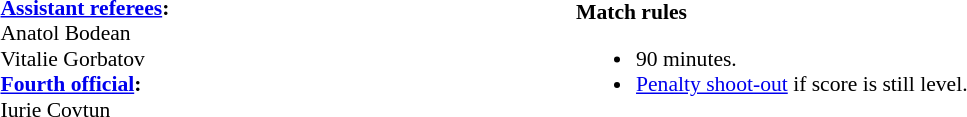<table width=100% style="font-size:90%">
<tr>
<td><br><strong><a href='#'>Assistant referees</a>:</strong>
<br>Anatol Bodean
<br>Vitalie Gorbatov
<br><strong><a href='#'>Fourth official</a>:</strong>
<br>Iurie Covtun</td>
<td><br><strong>Match rules</strong><ul><li>90 minutes.</li><li><a href='#'>Penalty shoot-out</a> if score is still level.</li></ul></td>
</tr>
</table>
